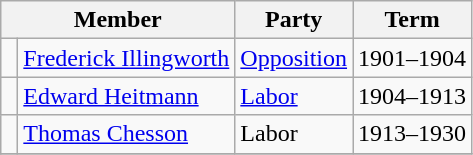<table class="wikitable">
<tr>
<th colspan="2">Member</th>
<th>Party</th>
<th>Term</th>
</tr>
<tr>
<td> </td>
<td><a href='#'>Frederick Illingworth</a></td>
<td><a href='#'>Opposition</a></td>
<td>1901–1904</td>
</tr>
<tr>
<td> </td>
<td><a href='#'>Edward Heitmann</a></td>
<td><a href='#'>Labor</a></td>
<td>1904–1913</td>
</tr>
<tr>
<td> </td>
<td><a href='#'>Thomas Chesson</a></td>
<td>Labor</td>
<td>1913–1930</td>
</tr>
<tr>
</tr>
</table>
